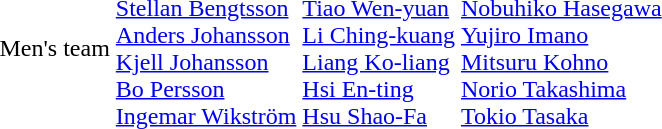<table>
<tr>
<td>Men's team</td>
<td><br><a href='#'>Stellan Bengtsson</a><br><a href='#'>Anders Johansson</a><br><a href='#'>Kjell Johansson</a><br><a href='#'>Bo Persson</a><br><a href='#'>Ingemar Wikström</a></td>
<td><br><a href='#'>Tiao Wen-yuan</a><br><a href='#'>Li Ching-kuang</a><br><a href='#'>Liang Ko-liang</a><br><a href='#'>Hsi En-ting</a><br><a href='#'>Hsu Shao-Fa</a></td>
<td><br><a href='#'>Nobuhiko Hasegawa</a><br><a href='#'>Yujiro Imano</a><br><a href='#'>Mitsuru Kohno</a><br><a href='#'>Norio Takashima</a><br><a href='#'>Tokio Tasaka</a></td>
</tr>
</table>
